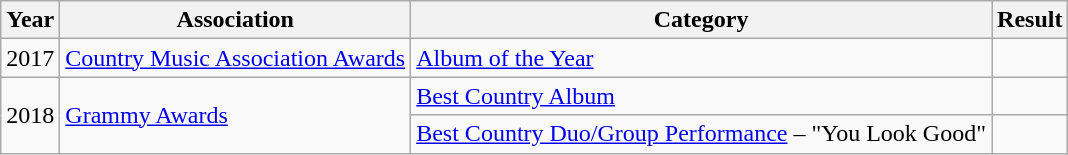<table class="wikitable plainrowheaders">
<tr>
<th>Year</th>
<th>Association</th>
<th>Category</th>
<th>Result</th>
</tr>
<tr>
<td rowspan="1">2017</td>
<td><a href='#'>Country Music Association Awards</a></td>
<td><a href='#'>Album of the Year</a></td>
<td></td>
</tr>
<tr>
<td rowspan="2">2018</td>
<td rowspan="2"><a href='#'>Grammy Awards</a></td>
<td><a href='#'>Best Country Album</a></td>
<td></td>
</tr>
<tr>
<td><a href='#'>Best Country Duo/Group Performance</a> – "You Look Good"</td>
<td></td>
</tr>
</table>
